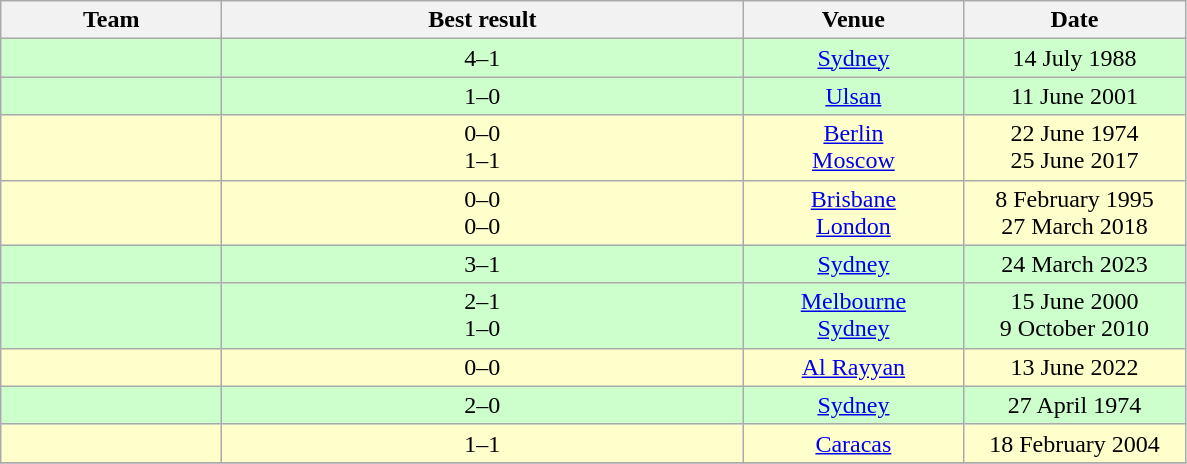<table class="sortable wikitable" style="text-align:center;">
<tr>
<th width=140>Team<br></th>
<th width=340>Best result<br></th>
<th width=140>Venue<br></th>
<th width=140>Date<br></th>
</tr>
<tr bgcolor=#CCFFCC>
<td align="left"></td>
<td> 4–1 </td>
<td> <a href='#'>Sydney</a></td>
<td>14 July 1988</td>
</tr>
<tr bgcolor=#CCFFCC>
<td align="left"></td>
<td> 1–0 </td>
<td> <a href='#'>Ulsan</a></td>
<td>11 June 2001</td>
</tr>
<tr bgcolor=#FFFFCC>
<td align="left"></td>
<td> 0–0  <br>  1–1 </td>
<td> <a href='#'>Berlin</a> <br>  <a href='#'>Moscow</a></td>
<td>22 June 1974 <br> 25 June 2017</td>
</tr>
<tr bgcolor=#FFFFCC>
<td align="left"></td>
<td> 0–0 <br> 0–0 </td>
<td> <a href='#'>Brisbane</a><br> <a href='#'>London</a></td>
<td>8 February 1995<br>27 March 2018</td>
</tr>
<tr bgcolor=#CCFFCC>
<td align="left"></td>
<td> 3–1 </td>
<td> <a href='#'>Sydney</a></td>
<td>24 March 2023</td>
</tr>
<tr bgcolor=#CCFFCC>
<td align="left"></td>
<td> 2–1  <br>  1–0 </td>
<td> <a href='#'>Melbourne</a> <br>  <a href='#'>Sydney</a></td>
<td>15 June 2000 <br> 9 October 2010</td>
</tr>
<tr bgcolor=#FFFFCC>
<td align="left"></td>
<td> 0–0 </td>
<td> <a href='#'>Al Rayyan</a></td>
<td>13 June 2022</td>
</tr>
<tr bgcolor=#CCFFCC>
<td align="left"></td>
<td> 2–0 </td>
<td> <a href='#'>Sydney</a></td>
<td>27 April 1974</td>
</tr>
<tr bgcolor=#FFFFCC>
<td align="left"></td>
<td> 1–1 </td>
<td> <a href='#'>Caracas</a></td>
<td>18 February 2004</td>
</tr>
<tr class="sortbottom">
</tr>
</table>
